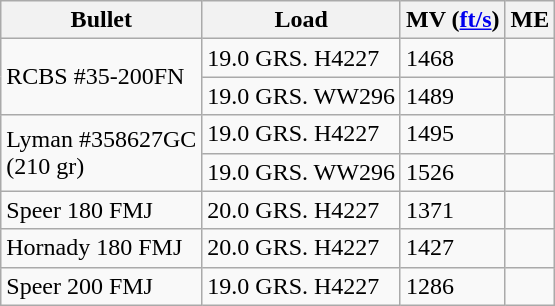<table class="wikitable">
<tr>
<th>Bullet</th>
<th>Load</th>
<th>MV (<a href='#'>ft/s</a>)</th>
<th>ME</th>
</tr>
<tr>
<td rowspan="2">RCBS #35-200FN</td>
<td>19.0 GRS. H4227</td>
<td>1468</td>
<td></td>
</tr>
<tr>
<td>19.0 GRS. WW296</td>
<td>1489</td>
<td></td>
</tr>
<tr>
<td rowspan="2">Lyman #358627GC<br>(210 gr)</td>
<td>19.0 GRS. H4227</td>
<td>1495</td>
<td></td>
</tr>
<tr>
<td>19.0 GRS. WW296</td>
<td>1526</td>
<td></td>
</tr>
<tr>
<td>Speer 180 FMJ</td>
<td>20.0 GRS. H4227</td>
<td>1371</td>
<td></td>
</tr>
<tr>
<td>Hornady 180 FMJ</td>
<td>20.0 GRS. H4227</td>
<td>1427</td>
<td></td>
</tr>
<tr>
<td>Speer 200 FMJ</td>
<td>19.0 GRS. H4227</td>
<td>1286</td>
<td></td>
</tr>
</table>
